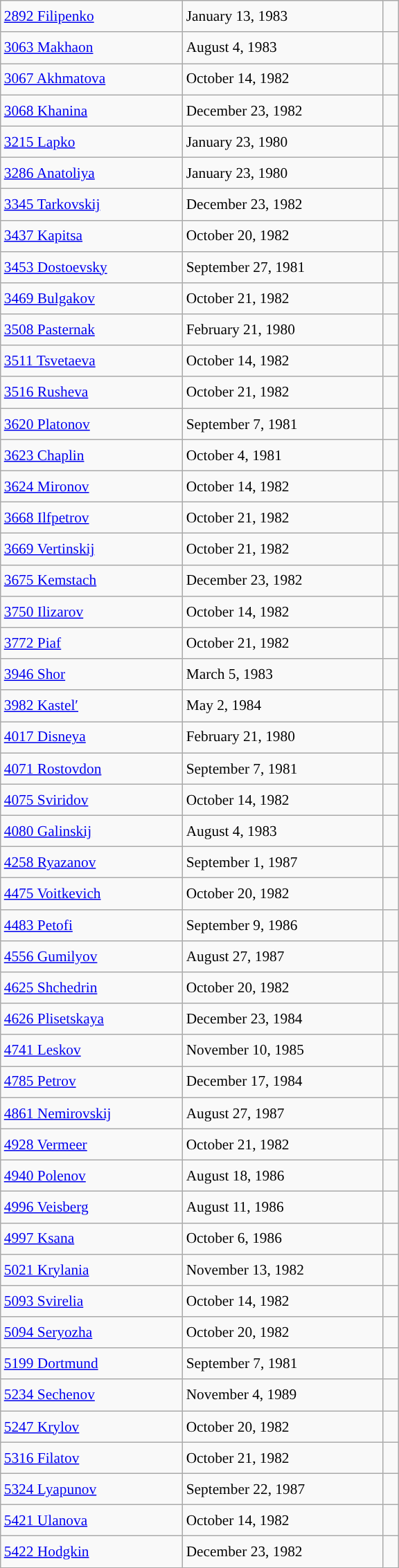<table class="wikitable" style="font-size: 89%; float: left; width: 27em; margin-right: 1em; line-height: 1.65em !important; height: 540px;">
<tr>
<td><a href='#'>2892 Filipenko</a></td>
<td>January 13, 1983</td>
<td></td>
</tr>
<tr>
<td><a href='#'>3063 Makhaon</a></td>
<td>August 4, 1983</td>
<td></td>
</tr>
<tr>
<td><a href='#'>3067 Akhmatova</a></td>
<td>October 14, 1982</td>
<td> </td>
</tr>
<tr>
<td><a href='#'>3068 Khanina</a></td>
<td>December 23, 1982</td>
<td></td>
</tr>
<tr>
<td><a href='#'>3215 Lapko</a></td>
<td>January 23, 1980</td>
<td></td>
</tr>
<tr>
<td><a href='#'>3286 Anatoliya</a></td>
<td>January 23, 1980</td>
<td></td>
</tr>
<tr>
<td><a href='#'>3345 Tarkovskij</a></td>
<td>December 23, 1982</td>
<td></td>
</tr>
<tr>
<td><a href='#'>3437 Kapitsa</a></td>
<td>October 20, 1982</td>
<td></td>
</tr>
<tr>
<td><a href='#'>3453 Dostoevsky</a></td>
<td>September 27, 1981</td>
<td></td>
</tr>
<tr>
<td><a href='#'>3469 Bulgakov</a></td>
<td>October 21, 1982</td>
<td></td>
</tr>
<tr>
<td><a href='#'>3508 Pasternak</a></td>
<td>February 21, 1980</td>
<td></td>
</tr>
<tr>
<td><a href='#'>3511 Tsvetaeva</a></td>
<td>October 14, 1982</td>
<td> </td>
</tr>
<tr>
<td><a href='#'>3516 Rusheva</a></td>
<td>October 21, 1982</td>
<td></td>
</tr>
<tr>
<td><a href='#'>3620 Platonov</a></td>
<td>September 7, 1981</td>
<td></td>
</tr>
<tr>
<td><a href='#'>3623 Chaplin</a></td>
<td>October 4, 1981</td>
<td></td>
</tr>
<tr>
<td><a href='#'>3624 Mironov</a></td>
<td>October 14, 1982</td>
<td> </td>
</tr>
<tr>
<td><a href='#'>3668 Ilfpetrov</a></td>
<td>October 21, 1982</td>
<td></td>
</tr>
<tr>
<td><a href='#'>3669 Vertinskij</a></td>
<td>October 21, 1982</td>
<td></td>
</tr>
<tr>
<td><a href='#'>3675 Kemstach</a></td>
<td>December 23, 1982</td>
<td></td>
</tr>
<tr>
<td><a href='#'>3750 Ilizarov</a></td>
<td>October 14, 1982</td>
<td></td>
</tr>
<tr>
<td><a href='#'>3772 Piaf</a></td>
<td>October 21, 1982</td>
<td></td>
</tr>
<tr>
<td><a href='#'>3946 Shor</a></td>
<td>March 5, 1983</td>
<td></td>
</tr>
<tr>
<td><a href='#'>3982 Kastelʹ</a></td>
<td>May 2, 1984</td>
<td></td>
</tr>
<tr>
<td><a href='#'>4017 Disneya</a></td>
<td>February 21, 1980</td>
<td></td>
</tr>
<tr>
<td><a href='#'>4071 Rostovdon</a></td>
<td>September 7, 1981</td>
<td></td>
</tr>
<tr>
<td><a href='#'>4075 Sviridov</a></td>
<td>October 14, 1982</td>
<td></td>
</tr>
<tr>
<td><a href='#'>4080 Galinskij</a></td>
<td>August 4, 1983</td>
<td></td>
</tr>
<tr>
<td><a href='#'>4258 Ryazanov</a></td>
<td>September 1, 1987</td>
<td></td>
</tr>
<tr>
<td><a href='#'>4475 Voitkevich</a></td>
<td>October 20, 1982</td>
<td></td>
</tr>
<tr>
<td><a href='#'>4483 Petofi</a></td>
<td>September 9, 1986</td>
<td></td>
</tr>
<tr>
<td><a href='#'>4556 Gumilyov</a></td>
<td>August 27, 1987</td>
<td></td>
</tr>
<tr>
<td><a href='#'>4625 Shchedrin</a></td>
<td>October 20, 1982</td>
<td></td>
</tr>
<tr>
<td><a href='#'>4626 Plisetskaya</a></td>
<td>December 23, 1984</td>
<td></td>
</tr>
<tr>
<td><a href='#'>4741 Leskov</a></td>
<td>November 10, 1985</td>
<td></td>
</tr>
<tr>
<td><a href='#'>4785 Petrov</a></td>
<td>December 17, 1984</td>
<td></td>
</tr>
<tr>
<td><a href='#'>4861 Nemirovskij</a></td>
<td>August 27, 1987</td>
<td></td>
</tr>
<tr>
<td><a href='#'>4928 Vermeer</a></td>
<td>October 21, 1982</td>
<td></td>
</tr>
<tr>
<td><a href='#'>4940 Polenov</a></td>
<td>August 18, 1986</td>
<td></td>
</tr>
<tr>
<td><a href='#'>4996 Veisberg</a></td>
<td>August 11, 1986</td>
<td></td>
</tr>
<tr>
<td><a href='#'>4997 Ksana</a></td>
<td>October 6, 1986</td>
<td></td>
</tr>
<tr>
<td><a href='#'>5021 Krylania</a></td>
<td>November 13, 1982</td>
<td></td>
</tr>
<tr>
<td><a href='#'>5093 Svirelia</a></td>
<td>October 14, 1982</td>
<td></td>
</tr>
<tr>
<td><a href='#'>5094 Seryozha</a></td>
<td>October 20, 1982</td>
<td></td>
</tr>
<tr>
<td><a href='#'>5199 Dortmund</a></td>
<td>September 7, 1981</td>
<td></td>
</tr>
<tr>
<td><a href='#'>5234 Sechenov</a></td>
<td>November 4, 1989</td>
<td></td>
</tr>
<tr>
<td><a href='#'>5247 Krylov</a></td>
<td>October 20, 1982</td>
<td></td>
</tr>
<tr>
<td><a href='#'>5316 Filatov</a></td>
<td>October 21, 1982</td>
<td></td>
</tr>
<tr>
<td><a href='#'>5324 Lyapunov</a></td>
<td>September 22, 1987</td>
<td></td>
</tr>
<tr>
<td><a href='#'>5421 Ulanova</a></td>
<td>October 14, 1982</td>
<td> </td>
</tr>
<tr>
<td><a href='#'>5422 Hodgkin</a></td>
<td>December 23, 1982</td>
<td></td>
</tr>
</table>
